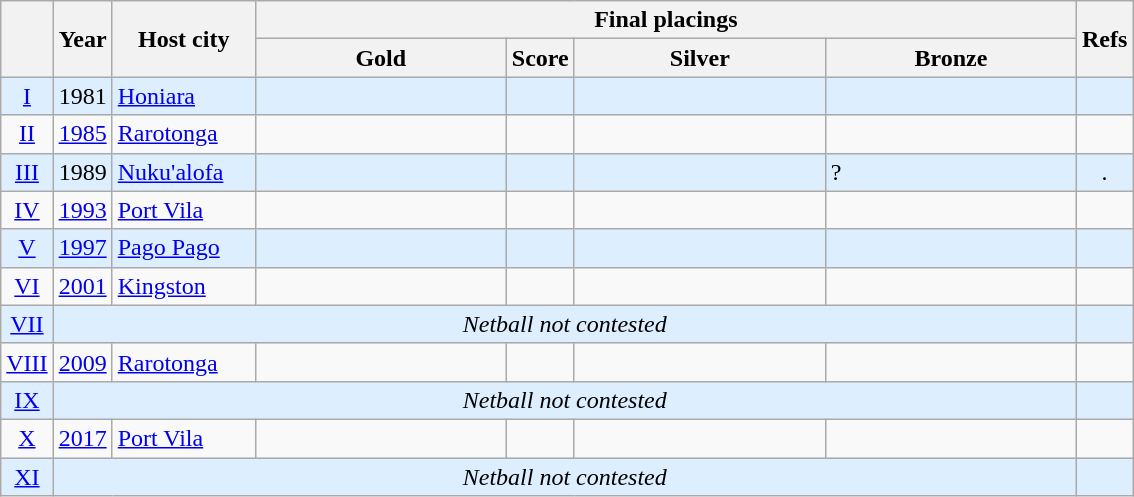<table class=wikitable style="text-align:left">
<tr>
<th rowspan="2" style="padding:1px;"></th>
<th rowspan="2">Year</th>
<th rowspan="2" width=88>Host city </th>
<th colspan="4">Final placings</th>
<th rowspan="2" width=20>Refs</th>
</tr>
<tr>
<th width=160>Gold</th>
<th>Score</th>
<th width=160>Silver</th>
<th width=160>Bronze </th>
</tr>
<tr bgcolor=#ddeeff>
<td align=center><a href='#'>I</a></td>
<td align=center>1981 </td>
<td><a href='#'>Honiara</a> </td>
<td></td>
<td></td>
<td></td>
<td></td>
<td align=center></td>
</tr>
<tr>
<td align=center><a href='#'>II</a></td>
<td align=center><a href='#'>1985</a></td>
<td><a href='#'>Rarotonga</a> </td>
<td></td>
<td></td>
<td></td>
<td></td>
<td align=center></td>
</tr>
<tr bgcolor=#ddeeff>
<td align=center><a href='#'>III</a></td>
<td align=center>1989 </td>
<td><a href='#'>Nuku'alofa</a> </td>
<td></td>
<td></td>
<td></td>
<td>?</td>
<td align=center>.</td>
</tr>
<tr>
<td align=center><a href='#'>IV</a></td>
<td align=center><a href='#'>1993</a></td>
<td><a href='#'>Port Vila</a> </td>
<td></td>
<td></td>
<td></td>
<td></td>
<td align=center></td>
</tr>
<tr bgcolor=#ddeeff>
<td align=center><a href='#'>V</a></td>
<td align=center><a href='#'>1997</a></td>
<td><a href='#'>Pago Pago</a> </td>
<td></td>
<td></td>
<td></td>
<td></td>
<td align=center></td>
</tr>
<tr>
<td align=center><a href='#'>VI</a></td>
<td align=center><a href='#'>2001</a></td>
<td><a href='#'>Kingston</a> </td>
<td></td>
<td></td>
<td></td>
<td></td>
<td align=center></td>
</tr>
<tr bgcolor=#ddeeff>
<td align=center><a href='#'>VII</a> </td>
<td colspan="6" align=center><em>Netball not contested</em></td>
<td align=center></td>
</tr>
<tr>
<td align=center><a href='#'>VIII</a></td>
<td align=center><a href='#'>2009</a></td>
<td><a href='#'>Rarotonga</a> </td>
<td></td>
<td></td>
<td></td>
<td></td>
<td align=center></td>
</tr>
<tr bgcolor=#ddeeff>
<td align=center><a href='#'>IX</a> </td>
<td colspan="6" align=center><em>Netball not contested</em></td>
<td align=center></td>
</tr>
<tr>
<td align=center><a href='#'>X</a></td>
<td align=center><a href='#'>2017</a></td>
<td><a href='#'>Port Vila</a> </td>
<td></td>
<td></td>
<td></td>
<td></td>
<td align=center></td>
</tr>
<tr bgcolor=#ddeeff>
<td align=center><a href='#'>XI</a> </td>
<td colspan="6" align=center><em>Netball not contested</em></td>
<td align=center></td>
</tr>
</table>
